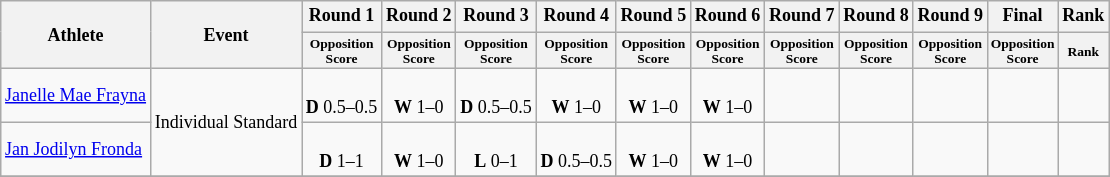<table class="wikitable" style="font-size:75%">
<tr>
<th rowspan="2">Athlete</th>
<th rowspan="2">Event</th>
<th>Round 1</th>
<th>Round 2</th>
<th>Round 3</th>
<th>Round 4</th>
<th>Round 5</th>
<th>Round 6</th>
<th>Round 7</th>
<th>Round 8</th>
<th>Round 9</th>
<th>Final</th>
<th>Rank</th>
</tr>
<tr style="font-size:75%", align="center">
<th>Opposition<br>Score</th>
<th>Opposition<br>Score</th>
<th>Opposition<br>Score</th>
<th>Opposition<br>Score</th>
<th>Opposition<br>Score</th>
<th>Opposition<br>Score</th>
<th>Opposition<br>Score</th>
<th>Opposition<br>Score</th>
<th>Opposition<br>Score</th>
<th>Opposition<br>Score</th>
<th>Rank</th>
</tr>
<tr align="center">
<td align="left"><a href='#'>Janelle Mae Frayna</a></td>
<td rowspan="2" align="left">Individual Standard</td>
<td><br><strong>D</strong> 0.5–0.5</td>
<td><br><strong>W</strong> 1–0</td>
<td><br><strong>D</strong> 0.5–0.5</td>
<td><br><strong>W</strong> 1–0</td>
<td><br><strong>W</strong> 1–0</td>
<td><br><strong>W</strong> 1–0</td>
<td></td>
<td></td>
<td></td>
<td></td>
<td></td>
</tr>
<tr align="center">
<td align="left"><a href='#'>Jan Jodilyn Fronda</a></td>
<td><br><strong>D</strong> 1–1</td>
<td><br><strong>W</strong> 1–0</td>
<td><br><strong>L</strong> 0–1</td>
<td><br><strong>D</strong> 0.5–0.5</td>
<td><br><strong>W</strong> 1–0</td>
<td><br><strong>W</strong> 1–0</td>
<td></td>
<td></td>
<td></td>
<td></td>
<td></td>
</tr>
<tr>
</tr>
</table>
